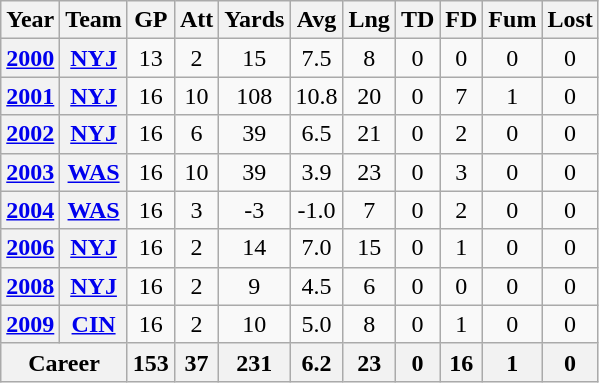<table class="wikitable" style="text-align: center;">
<tr>
<th>Year</th>
<th>Team</th>
<th>GP</th>
<th>Att</th>
<th>Yards</th>
<th>Avg</th>
<th>Lng</th>
<th>TD</th>
<th>FD</th>
<th>Fum</th>
<th>Lost</th>
</tr>
<tr>
<th><a href='#'>2000</a></th>
<th><a href='#'>NYJ</a></th>
<td>13</td>
<td>2</td>
<td>15</td>
<td>7.5</td>
<td>8</td>
<td>0</td>
<td>0</td>
<td>0</td>
<td>0</td>
</tr>
<tr>
<th><a href='#'>2001</a></th>
<th><a href='#'>NYJ</a></th>
<td>16</td>
<td>10</td>
<td>108</td>
<td>10.8</td>
<td>20</td>
<td>0</td>
<td>7</td>
<td>1</td>
<td>0</td>
</tr>
<tr>
<th><a href='#'>2002</a></th>
<th><a href='#'>NYJ</a></th>
<td>16</td>
<td>6</td>
<td>39</td>
<td>6.5</td>
<td>21</td>
<td>0</td>
<td>2</td>
<td>0</td>
<td>0</td>
</tr>
<tr>
<th><a href='#'>2003</a></th>
<th><a href='#'>WAS</a></th>
<td>16</td>
<td>10</td>
<td>39</td>
<td>3.9</td>
<td>23</td>
<td>0</td>
<td>3</td>
<td>0</td>
<td>0</td>
</tr>
<tr>
<th><a href='#'>2004</a></th>
<th><a href='#'>WAS</a></th>
<td>16</td>
<td>3</td>
<td>-3</td>
<td>-1.0</td>
<td>7</td>
<td>0</td>
<td>2</td>
<td>0</td>
<td>0</td>
</tr>
<tr>
<th><a href='#'>2006</a></th>
<th><a href='#'>NYJ</a></th>
<td>16</td>
<td>2</td>
<td>14</td>
<td>7.0</td>
<td>15</td>
<td>0</td>
<td>1</td>
<td>0</td>
<td>0</td>
</tr>
<tr>
<th><a href='#'>2008</a></th>
<th><a href='#'>NYJ</a></th>
<td>16</td>
<td>2</td>
<td>9</td>
<td>4.5</td>
<td>6</td>
<td>0</td>
<td>0</td>
<td>0</td>
<td>0</td>
</tr>
<tr>
<th><a href='#'>2009</a></th>
<th><a href='#'>CIN</a></th>
<td>16</td>
<td>2</td>
<td>10</td>
<td>5.0</td>
<td>8</td>
<td>0</td>
<td>1</td>
<td>0</td>
<td>0</td>
</tr>
<tr>
<th colspan="2">Career</th>
<th>153</th>
<th>37</th>
<th>231</th>
<th>6.2</th>
<th>23</th>
<th>0</th>
<th>16</th>
<th>1</th>
<th>0</th>
</tr>
</table>
